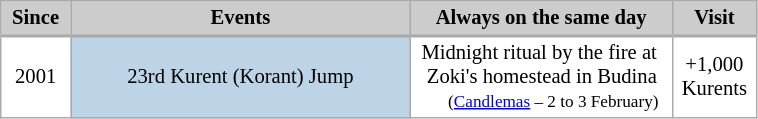<table class="wikitable plainrowheaders" cellpadding="3" cellspacing="0" border="1" style="background:#fff; font-size:86%; line-height:16px; border:grey solid 1px; border-collapse:collapse;">
<tr>
<th scope="col" style="background:#ccc; width:40px;">Since</th>
<th scope="col" style="background:#ccc; width:220px;">Events</th>
<th scope="col" style="background:#ccc; width:168px;">Always on the same day</th>
<th scope="col" style="background:#ccc; width:50px;">Visit</th>
</tr>
<tr>
<td align=center style="border-top-width:2px">2001</td>
<td align=center bgcolor=#BCD4E6 style="border-top-width:2px">23rd Kurent (Korant) Jump</td>
<td align=right style="border-top-width:2px">Midnight ritual by the fire at  <br>Zoki's homestead in Budina  <br><small>(<a href='#'>Candlemas</a> – 2 to 3 February)  </small></td>
<td align=center style="border-top-width:2px">+1,000<br>Kurents</td>
</tr>
</table>
